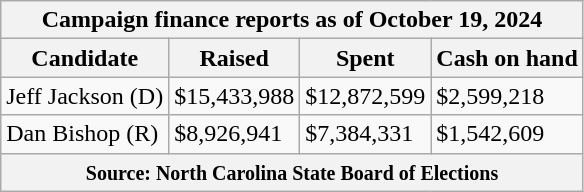<table class="wikitable sortable">
<tr>
<th colspan=4>Campaign finance reports as of October 19, 2024</th>
</tr>
<tr style="text-align:center;">
<th>Candidate</th>
<th>Raised</th>
<th>Spent</th>
<th>Cash on hand</th>
</tr>
<tr>
<td>Jeff Jackson (D)</td>
<td>$15,433,988</td>
<td>$12,872,599</td>
<td>$2,599,218</td>
</tr>
<tr>
<td>Dan Bishop (R)</td>
<td>$8,926,941</td>
<td>$7,384,331</td>
<td>$1,542,609</td>
</tr>
<tr>
<th colspan="4"><small>Source: North Carolina State Board of Elections</small></th>
</tr>
</table>
